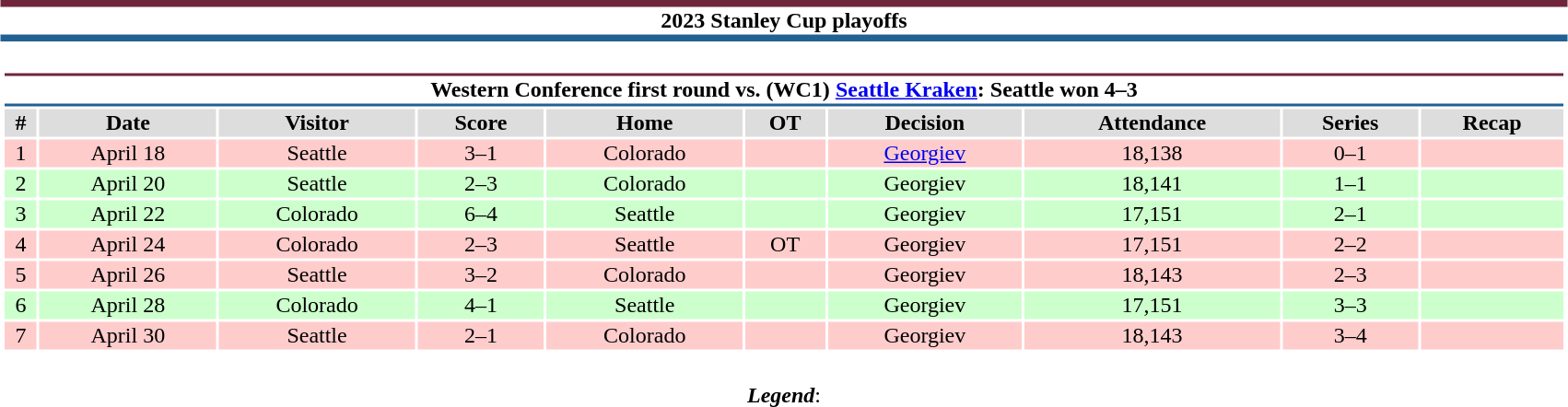<table class="toccolours" style="width:90%; clear:both; margin:1.5em auto; text-align:center;">
<tr>
<th colspan="10" style="background:#FFFFFF; border-top:#6F263D 5px solid; border-bottom:#236192 5px solid;">2023 Stanley Cup playoffs</th>
</tr>
<tr>
<td colspan="10"><br><table class="toccolours collapsible collapsed" style="width:100%;">
<tr>
<th colspan="10" style="background:#FFFFFF; border-top:#6F263D 2px solid; border-bottom:#236192 2px solid;">Western Conference first round vs. (WC1) <a href='#'>Seattle Kraken</a>: Seattle won 4–3</th>
</tr>
<tr style="background:#ddd;">
<th>#</th>
<th>Date</th>
<th>Visitor</th>
<th>Score</th>
<th>Home</th>
<th>OT</th>
<th>Decision</th>
<th>Attendance</th>
<th>Series</th>
<th>Recap</th>
</tr>
<tr style="background:#fcc;">
<td>1</td>
<td>April 18</td>
<td>Seattle</td>
<td>3–1</td>
<td>Colorado</td>
<td></td>
<td><a href='#'>Georgiev</a></td>
<td>18,138</td>
<td>0–1</td>
<td></td>
</tr>
<tr style="background:#cfc;">
<td>2</td>
<td>April 20</td>
<td>Seattle</td>
<td>2–3</td>
<td>Colorado</td>
<td></td>
<td>Georgiev</td>
<td>18,141</td>
<td>1–1</td>
<td></td>
</tr>
<tr style="background:#cfc;">
<td>3</td>
<td>April 22</td>
<td>Colorado</td>
<td>6–4</td>
<td>Seattle</td>
<td></td>
<td>Georgiev</td>
<td>17,151</td>
<td>2–1</td>
<td></td>
</tr>
<tr style="background:#fcc;">
<td>4</td>
<td>April 24</td>
<td>Colorado</td>
<td>2–3</td>
<td>Seattle</td>
<td>OT</td>
<td>Georgiev</td>
<td>17,151</td>
<td>2–2</td>
<td></td>
</tr>
<tr style="background:#fcc;">
<td>5</td>
<td>April 26</td>
<td>Seattle</td>
<td>3–2</td>
<td>Colorado</td>
<td></td>
<td>Georgiev</td>
<td>18,143</td>
<td>2–3</td>
<td></td>
</tr>
<tr style="background:#cfc;">
<td>6</td>
<td>April 28</td>
<td>Colorado</td>
<td>4–1</td>
<td>Seattle</td>
<td></td>
<td>Georgiev</td>
<td>17,151</td>
<td>3–3</td>
<td></td>
</tr>
<tr style="background:#fcc;">
<td>7</td>
<td>April 30</td>
<td>Seattle</td>
<td>2–1</td>
<td>Colorado</td>
<td></td>
<td>Georgiev</td>
<td>18,143</td>
<td>3–4</td>
<td></td>
</tr>
</table>
</td>
</tr>
<tr>
<td colspan="1," style="text-align:center;"><br><strong><em>Legend</em></strong>:

</td>
</tr>
</table>
